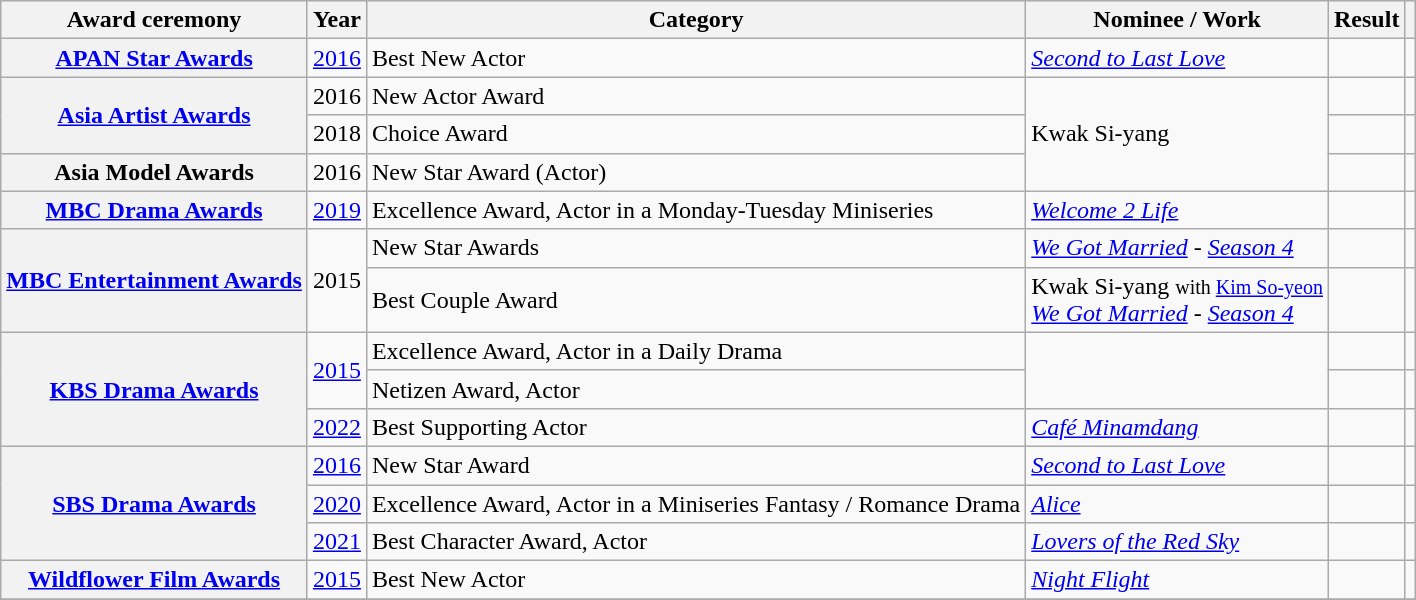<table class="wikitable plainrowheaders sortable">
<tr>
<th scope="col">Award ceremony</th>
<th scope="col">Year</th>
<th scope="col">Category</th>
<th scope="col">Nominee / Work</th>
<th scope="col">Result</th>
<th scope="col" class="unsortable"></th>
</tr>
<tr>
<th scope="row"  rowspan="1"><a href='#'>APAN Star Awards</a></th>
<td style="text-align:center" rowspan="1"><a href='#'>2016</a></td>
<td>Best New Actor</td>
<td rowspan="1"><em><a href='#'>Second to Last Love</a> </em></td>
<td></td>
<td style="text-align:center"></td>
</tr>
<tr>
<th scope="row"  rowspan="2"><a href='#'>Asia Artist Awards</a></th>
<td style="text-align:center" rowspan="1">2016</td>
<td>New Actor Award</td>
<td rowspan="3">Kwak Si-yang</td>
<td></td>
<td style="text-align:center"></td>
</tr>
<tr>
<td style="text-align:center" rowspan="1">2018</td>
<td>Choice Award</td>
<td></td>
<td style="text-align:center"></td>
</tr>
<tr>
<th scope="row"  rowspan="1">Asia Model Awards</th>
<td style="text-align:center" rowspan="1">2016</td>
<td>New Star Award (Actor)</td>
<td></td>
<td style="text-align:center"></td>
</tr>
<tr>
<th scope="row"  rowspan="1"><a href='#'>MBC Drama Awards</a></th>
<td style="text-align:center" rowspan="1"><a href='#'>2019</a></td>
<td>Excellence Award, Actor in a Monday-Tuesday Miniseries</td>
<td><em><a href='#'>Welcome 2 Life</a></em></td>
<td></td>
<td style="text-align:center"></td>
</tr>
<tr>
<th scope="row"  rowspan="2"><a href='#'>MBC Entertainment Awards</a></th>
<td style="text-align:center" rowspan="2">2015</td>
<td>New Star Awards</td>
<td><em><a href='#'>We Got Married</a> - <a href='#'>Season 4</a></em></td>
<td></td>
<td style="text-align:center"></td>
</tr>
<tr>
<td>Best Couple Award</td>
<td>Kwak Si-yang <small>with <a href='#'>Kim So-yeon</a></small> <br> <em><a href='#'>We Got Married</a> - <a href='#'>Season 4</a></em></td>
<td></td>
<td style="text-align:center"></td>
</tr>
<tr>
<th scope="row"  rowspan="3"><a href='#'>KBS Drama Awards</a></th>
<td style="text-align:center" rowspan="2"><a href='#'>2015</a></td>
<td>Excellence Award, Actor in a Daily Drama</td>
<td rowspan="2"><em></em></td>
<td></td>
<td style="text-align:center"></td>
</tr>
<tr>
<td>Netizen Award, Actor</td>
<td></td>
<td style="text-align:center"></td>
</tr>
<tr>
<td style="text-align:center"><a href='#'>2022</a></td>
<td>Best Supporting Actor</td>
<td><em><a href='#'>Café Minamdang</a></em></td>
<td></td>
<td style="text-align:center"></td>
</tr>
<tr>
<th scope="row"  rowspan="3"><a href='#'>SBS Drama Awards</a></th>
<td style="text-align:center" rowspan="1"><a href='#'>2016</a></td>
<td>New Star Award</td>
<td><em><a href='#'>Second to Last Love</a></em></td>
<td></td>
<td style="text-align:center"></td>
</tr>
<tr>
<td style="text-align:center" rowspan="1"><a href='#'>2020</a></td>
<td>Excellence Award, Actor in a Miniseries Fantasy / Romance Drama</td>
<td><em><a href='#'>Alice</a></em></td>
<td></td>
<td style="text-align:center"></td>
</tr>
<tr>
<td style="text-align:center" rowspan="1"><a href='#'>2021</a></td>
<td>Best Character Award, Actor</td>
<td><em><a href='#'>Lovers of the Red Sky</a></em></td>
<td></td>
<td style="text-align:center"></td>
</tr>
<tr>
<th scope="row"  rowspan="1"><a href='#'>Wildflower Film Awards</a></th>
<td style="text-align:center" rowspan="1"><a href='#'>2015</a></td>
<td>Best New Actor</td>
<td><em><a href='#'>Night Flight</a></em></td>
<td></td>
<td style="text-align:center"></td>
</tr>
<tr>
</tr>
</table>
